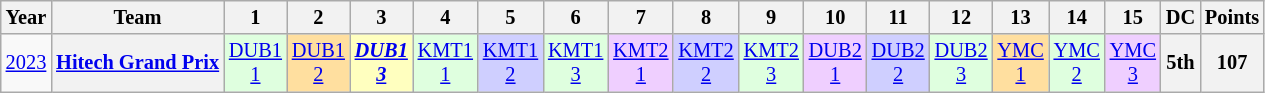<table class="wikitable" style="text-align:center; font-size:85%;">
<tr>
<th>Year</th>
<th>Team</th>
<th>1</th>
<th>2</th>
<th>3</th>
<th>4</th>
<th>5</th>
<th>6</th>
<th>7</th>
<th>8</th>
<th>9</th>
<th>10</th>
<th>11</th>
<th>12</th>
<th>13</th>
<th>14</th>
<th>15</th>
<th>DC</th>
<th>Points</th>
</tr>
<tr>
<td id=2023R><a href='#'>2023</a></td>
<th><a href='#'>Hitech Grand Prix</a></th>
<td style="background:#DFFFDF;"><a href='#'>DUB1<br>1</a><br></td>
<td style="background:#FFDF9F;"><a href='#'>DUB1<br>2</a><br></td>
<td style="background:#FFFFBF;"><strong><em><a href='#'>DUB1<br>3</a></em></strong><br></td>
<td style="background:#DFFFDF;"><a href='#'>KMT1<br>1</a><br></td>
<td style="background:#CFCFFF;"><a href='#'>KMT1<br>2</a><br></td>
<td style="background:#DFFFDF;"><a href='#'>KMT1<br>3</a><br></td>
<td style="background:#EFCFFF;"><a href='#'>KMT2<br>1</a><br></td>
<td style="background:#CFCFFF;"><a href='#'>KMT2<br>2</a><br></td>
<td style="background:#DFFFDF;"><a href='#'>KMT2<br>3</a><br></td>
<td style="background:#EFCFFF;"><a href='#'>DUB2<br>1</a><br></td>
<td style="background:#CFCFFF;"><a href='#'>DUB2<br>2</a><br></td>
<td style="background:#DFFFDF;"><a href='#'>DUB2<br>3</a><br></td>
<td style="background:#FFDF9F;"><a href='#'>YMC<br>1</a><br></td>
<td style="background:#DFFFDF;"><a href='#'>YMC<br>2</a><br></td>
<td style="background:#EFCFFF;"><a href='#'>YMC<br>3</a><br></td>
<th>5th</th>
<th>107</th>
</tr>
</table>
